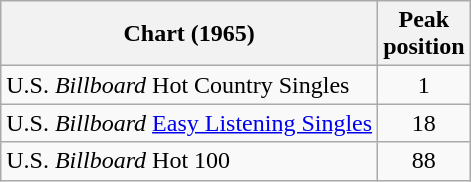<table class="wikitable sortable">
<tr>
<th align="left">Chart (1965)</th>
<th align="center">Peak<br>position</th>
</tr>
<tr>
<td align="left">U.S. <em>Billboard</em> Hot Country Singles</td>
<td align="center">1</td>
</tr>
<tr>
<td>U.S. <em>Billboard</em> <a href='#'>Easy Listening Singles</a></td>
<td align="center">18</td>
</tr>
<tr>
<td align="left">U.S. <em>Billboard</em> Hot 100</td>
<td align="center">88</td>
</tr>
</table>
